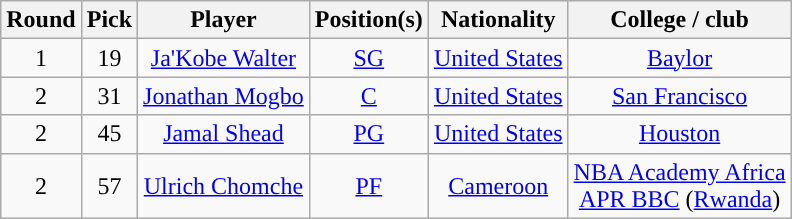<table class="wikitable sortable sortable">
<tr>
<th>Round</th>
<th>Pick</th>
<th>Player</th>
<th>Position(s)</th>
<th>Nationality</th>
<th>College / club</th>
</tr>
<tr style="text-align: center">
<td>1</td>
<td>19</td>
<td><a href='#'>Ja'Kobe Walter</a></td>
<td><a href='#'>SG</a></td>
<td> <a href='#'>United States</a></td>
<td><a href='#'>Baylor</a></td>
</tr>
<tr style="text-align: center">
<td>2</td>
<td>31</td>
<td><a href='#'>Jonathan Mogbo</a></td>
<td><a href='#'>C</a></td>
<td> <a href='#'>United States</a></td>
<td><a href='#'>San Francisco</a></td>
</tr>
<tr style="text-align: center">
<td>2</td>
<td>45</td>
<td><a href='#'>Jamal Shead</a></td>
<td><a href='#'>PG</a></td>
<td> <a href='#'>United States</a></td>
<td><a href='#'>Houston</a></td>
</tr>
<tr style="text-align: center">
<td>2</td>
<td>57</td>
<td><a href='#'>Ulrich Chomche</a></td>
<td><a href='#'>PF</a></td>
<td> <a href='#'>Cameroon</a></td>
<td><a href='#'>NBA Academy Africa</a><br><a href='#'>APR BBC</a> (<a href='#'>Rwanda</a>)</td>
</tr>
</table>
